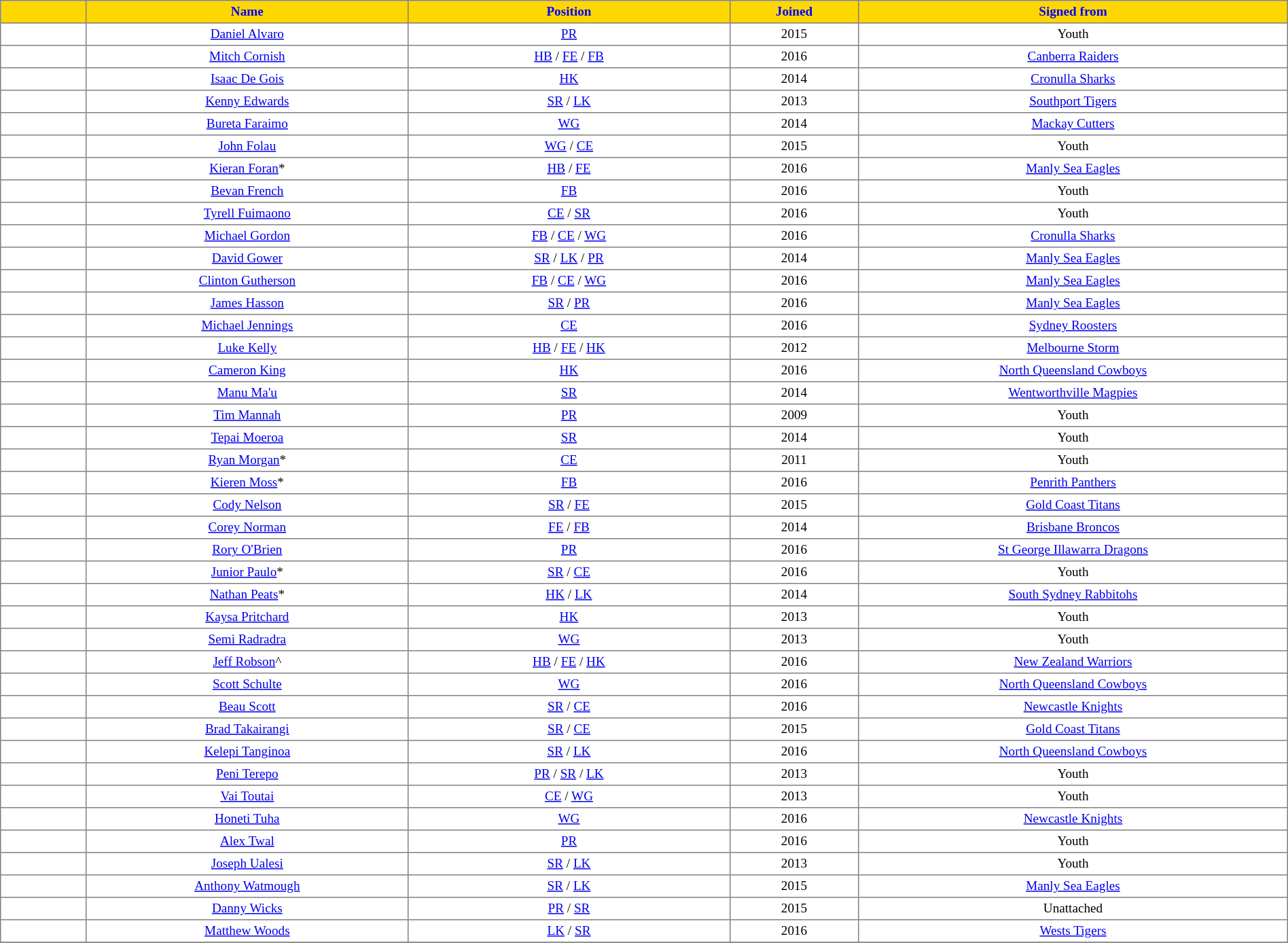<table border="1" cellpadding="3" cellspacing="0" style="border-collapse:collapse; font-size:80%; text-align:center; width:100%;">
<tr>
<th style="background:gold; color:blue; text-align:center; width:4%;"></th>
<th style="background:gold; color:blue; text-align:center; width:15%;">Name</th>
<th style="background:gold; color:blue; text-align:center; width:15%;">Position</th>
<th style="background:gold; color:blue; text-align:center; width:6%;">Joined</th>
<th style="background:gold; color:blue; text-align:center; width:20%;">Signed from</th>
</tr>
<tr>
<td></td>
<td><a href='#'>Daniel Alvaro</a></td>
<td><a href='#'>PR</a></td>
<td>2015</td>
<td>Youth</td>
</tr>
<tr>
<td></td>
<td><a href='#'>Mitch Cornish</a></td>
<td><a href='#'>HB</a> / <a href='#'>FE</a> / <a href='#'>FB</a></td>
<td>2016</td>
<td> <a href='#'>Canberra Raiders</a></td>
</tr>
<tr>
<td></td>
<td><a href='#'>Isaac De Gois</a></td>
<td><a href='#'>HK</a></td>
<td>2014</td>
<td> <a href='#'>Cronulla Sharks</a></td>
</tr>
<tr>
<td></td>
<td><a href='#'>Kenny Edwards</a></td>
<td><a href='#'>SR</a> / <a href='#'>LK</a></td>
<td>2013</td>
<td><a href='#'>Southport Tigers</a></td>
</tr>
<tr>
<td></td>
<td><a href='#'>Bureta Faraimo</a></td>
<td><a href='#'>WG</a></td>
<td>2014</td>
<td><a href='#'>Mackay Cutters</a></td>
</tr>
<tr>
<td></td>
<td><a href='#'>John Folau</a></td>
<td><a href='#'>WG</a> / <a href='#'>CE</a></td>
<td>2015</td>
<td>Youth</td>
</tr>
<tr>
<td></td>
<td><a href='#'>Kieran Foran</a>*</td>
<td><a href='#'>HB</a> / <a href='#'>FE</a></td>
<td>2016</td>
<td> <a href='#'>Manly Sea Eagles</a></td>
</tr>
<tr>
<td></td>
<td><a href='#'>Bevan French</a></td>
<td><a href='#'>FB</a></td>
<td>2016</td>
<td>Youth</td>
</tr>
<tr>
<td></td>
<td><a href='#'>Tyrell Fuimaono</a></td>
<td><a href='#'>CE</a> / <a href='#'>SR</a></td>
<td>2016</td>
<td>Youth</td>
</tr>
<tr>
<td></td>
<td><a href='#'>Michael Gordon</a></td>
<td><a href='#'>FB</a> / <a href='#'>CE</a> / <a href='#'>WG</a></td>
<td>2016</td>
<td> <a href='#'>Cronulla Sharks</a></td>
</tr>
<tr>
<td></td>
<td><a href='#'>David Gower</a></td>
<td><a href='#'>SR</a> / <a href='#'>LK</a> / <a href='#'>PR</a></td>
<td>2014</td>
<td> <a href='#'>Manly Sea Eagles</a></td>
</tr>
<tr>
<td></td>
<td><a href='#'>Clinton Gutherson</a></td>
<td><a href='#'>FB</a> / <a href='#'>CE</a> / <a href='#'>WG</a></td>
<td>2016</td>
<td> <a href='#'>Manly Sea Eagles</a></td>
</tr>
<tr>
<td></td>
<td><a href='#'>James Hasson</a></td>
<td><a href='#'>SR</a> / <a href='#'>PR</a></td>
<td>2016</td>
<td> <a href='#'>Manly Sea Eagles</a></td>
</tr>
<tr>
<td></td>
<td><a href='#'>Michael Jennings</a></td>
<td><a href='#'>CE</a></td>
<td>2016</td>
<td> <a href='#'>Sydney Roosters</a></td>
</tr>
<tr>
<td></td>
<td><a href='#'>Luke Kelly</a></td>
<td><a href='#'>HB</a> / <a href='#'>FE</a> / <a href='#'>HK</a></td>
<td>2012</td>
<td> <a href='#'>Melbourne Storm</a></td>
</tr>
<tr>
<td></td>
<td><a href='#'>Cameron King</a></td>
<td><a href='#'>HK</a></td>
<td>2016</td>
<td> <a href='#'>North Queensland Cowboys</a></td>
</tr>
<tr>
<td></td>
<td><a href='#'>Manu Ma'u</a></td>
<td><a href='#'>SR</a></td>
<td>2014</td>
<td><a href='#'>Wentworthville Magpies</a></td>
</tr>
<tr>
<td></td>
<td><a href='#'>Tim Mannah</a></td>
<td><a href='#'>PR</a></td>
<td>2009</td>
<td>Youth</td>
</tr>
<tr>
<td></td>
<td><a href='#'>Tepai Moeroa</a></td>
<td><a href='#'>SR</a></td>
<td>2014</td>
<td>Youth</td>
</tr>
<tr>
<td></td>
<td><a href='#'>Ryan Morgan</a>*</td>
<td><a href='#'>CE</a></td>
<td>2011</td>
<td>Youth</td>
</tr>
<tr>
<td></td>
<td><a href='#'>Kieren Moss</a>*</td>
<td><a href='#'>FB</a></td>
<td>2016</td>
<td> <a href='#'>Penrith Panthers</a></td>
</tr>
<tr>
<td></td>
<td><a href='#'>Cody Nelson</a></td>
<td><a href='#'>SR</a> / <a href='#'>FE</a></td>
<td>2015</td>
<td> <a href='#'>Gold Coast Titans</a></td>
</tr>
<tr>
<td></td>
<td><a href='#'>Corey Norman</a></td>
<td><a href='#'>FE</a> / <a href='#'>FB</a></td>
<td>2014</td>
<td> <a href='#'>Brisbane Broncos</a></td>
</tr>
<tr>
<td></td>
<td><a href='#'>Rory O'Brien</a></td>
<td><a href='#'>PR</a></td>
<td>2016</td>
<td> <a href='#'>St George Illawarra Dragons</a></td>
</tr>
<tr>
<td></td>
<td><a href='#'>Junior Paulo</a>*</td>
<td><a href='#'>SR</a> / <a href='#'>CE</a></td>
<td>2016</td>
<td>Youth</td>
</tr>
<tr>
<td></td>
<td><a href='#'>Nathan Peats</a>*</td>
<td><a href='#'>HK</a> / <a href='#'>LK</a></td>
<td>2014</td>
<td> <a href='#'>South Sydney Rabbitohs</a></td>
</tr>
<tr>
<td></td>
<td><a href='#'>Kaysa Pritchard</a></td>
<td><a href='#'>HK</a></td>
<td>2013</td>
<td>Youth</td>
</tr>
<tr>
<td></td>
<td><a href='#'>Semi Radradra</a></td>
<td><a href='#'>WG</a></td>
<td>2013</td>
<td>Youth</td>
</tr>
<tr>
<td></td>
<td><a href='#'>Jeff Robson</a>^</td>
<td><a href='#'>HB</a> / <a href='#'>FE</a> / <a href='#'>HK</a></td>
<td>2016</td>
<td> <a href='#'>New Zealand Warriors</a></td>
</tr>
<tr>
<td></td>
<td><a href='#'>Scott Schulte</a></td>
<td><a href='#'>WG</a></td>
<td>2016</td>
<td> <a href='#'>North Queensland Cowboys</a></td>
</tr>
<tr>
<td></td>
<td><a href='#'>Beau Scott</a></td>
<td><a href='#'>SR</a> / <a href='#'>CE</a></td>
<td>2016</td>
<td> <a href='#'>Newcastle Knights</a></td>
</tr>
<tr>
<td></td>
<td><a href='#'>Brad Takairangi</a></td>
<td><a href='#'>SR</a> / <a href='#'>CE</a></td>
<td>2015</td>
<td> <a href='#'>Gold Coast Titans</a></td>
</tr>
<tr>
<td></td>
<td><a href='#'>Kelepi Tanginoa</a></td>
<td><a href='#'>SR</a> / <a href='#'>LK</a></td>
<td>2016</td>
<td> <a href='#'>North Queensland Cowboys</a></td>
</tr>
<tr>
<td></td>
<td><a href='#'>Peni Terepo</a></td>
<td><a href='#'>PR</a> / <a href='#'>SR</a> / <a href='#'>LK</a></td>
<td>2013</td>
<td>Youth</td>
</tr>
<tr>
<td></td>
<td><a href='#'>Vai Toutai</a></td>
<td><a href='#'>CE</a> / <a href='#'>WG</a></td>
<td>2013</td>
<td>Youth</td>
</tr>
<tr>
<td></td>
<td><a href='#'>Honeti Tuha</a></td>
<td><a href='#'>WG</a></td>
<td>2016</td>
<td> <a href='#'>Newcastle Knights</a></td>
</tr>
<tr>
<td></td>
<td><a href='#'>Alex Twal</a></td>
<td><a href='#'>PR</a></td>
<td>2016</td>
<td>Youth</td>
</tr>
<tr>
<td></td>
<td><a href='#'>Joseph Ualesi</a></td>
<td><a href='#'>SR</a> / <a href='#'>LK</a></td>
<td>2013</td>
<td>Youth</td>
</tr>
<tr>
<td></td>
<td><a href='#'>Anthony Watmough</a></td>
<td><a href='#'>SR</a> / <a href='#'>LK</a></td>
<td>2015</td>
<td> <a href='#'>Manly Sea Eagles</a></td>
</tr>
<tr>
<td></td>
<td><a href='#'>Danny Wicks</a></td>
<td><a href='#'>PR</a> / <a href='#'>SR</a></td>
<td>2015</td>
<td>Unattached</td>
</tr>
<tr>
<td></td>
<td><a href='#'>Matthew Woods</a></td>
<td><a href='#'>LK</a> / <a href='#'>SR</a></td>
<td>2016</td>
<td> <a href='#'>Wests Tigers</a></td>
</tr>
<tr>
</tr>
</table>
